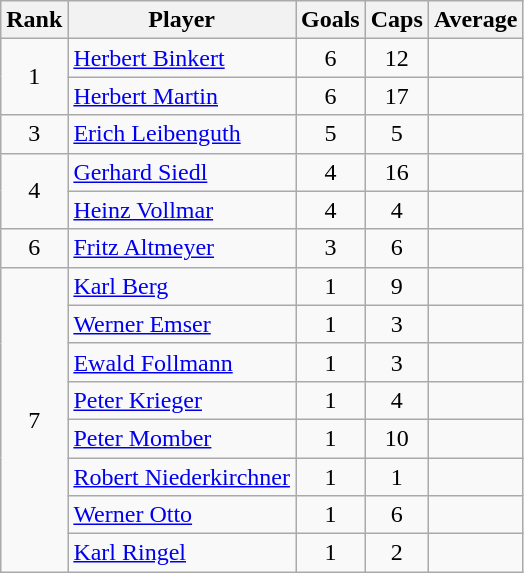<table class="wikitable sortable" style="text-align:center">
<tr>
<th>Rank</th>
<th>Player</th>
<th>Goals</th>
<th>Caps</th>
<th>Average</th>
</tr>
<tr>
<td rowspan="2">1</td>
<td data-sort-value="Binkert, Herbert" align="left"><a href='#'>Herbert Binkert</a></td>
<td>6</td>
<td>12</td>
<td></td>
</tr>
<tr>
<td data-sort-value="Martin, Herbert" align="left"><a href='#'>Herbert Martin</a></td>
<td>6</td>
<td>17</td>
<td></td>
</tr>
<tr>
<td>3</td>
<td data-sort-value="Leibenguth, Erich" align="left"><a href='#'>Erich Leibenguth</a></td>
<td>5</td>
<td>5</td>
<td></td>
</tr>
<tr>
<td rowspan="2">4</td>
<td data-sort-value="Siedl, Gerhard" align="left"><a href='#'>Gerhard Siedl</a></td>
<td>4</td>
<td>16</td>
<td></td>
</tr>
<tr>
<td data-sort-value="Vollmar, Heinz" align="left"><a href='#'>Heinz Vollmar</a></td>
<td>4</td>
<td>4</td>
<td></td>
</tr>
<tr>
<td>6</td>
<td data-sort-value="Altmeyer, Fritz" align="left"><a href='#'>Fritz Altmeyer</a></td>
<td>3</td>
<td>6</td>
<td></td>
</tr>
<tr>
<td rowspan="8">7</td>
<td data-sort-value="Berg, Karl" align="left"><a href='#'>Karl Berg</a></td>
<td>1</td>
<td>9</td>
<td></td>
</tr>
<tr>
<td data-sort-value="Emser, Werner" align="left"><a href='#'>Werner Emser</a></td>
<td>1</td>
<td>3</td>
<td></td>
</tr>
<tr>
<td data-sort-value="Follmann, Ewald" align="left"><a href='#'>Ewald Follmann</a></td>
<td>1</td>
<td>3</td>
<td></td>
</tr>
<tr>
<td data-sort-value="Krieger, Peter" align="left"><a href='#'>Peter Krieger</a></td>
<td>1</td>
<td>4</td>
<td></td>
</tr>
<tr>
<td data-sort-value="Momber, Peter" align="left"><a href='#'>Peter Momber</a></td>
<td>1</td>
<td>10</td>
<td></td>
</tr>
<tr>
<td data-sort-value="Niederkirchner, Robert" align="left"><a href='#'>Robert Niederkirchner</a></td>
<td>1</td>
<td>1</td>
<td></td>
</tr>
<tr>
<td data-sort-value="Otto, Werner" align="left"><a href='#'>Werner Otto</a></td>
<td>1</td>
<td>6</td>
<td></td>
</tr>
<tr>
<td data-sort-value="Ringel, Karl" align="left"><a href='#'>Karl Ringel</a></td>
<td>1</td>
<td>2</td>
<td></td>
</tr>
</table>
